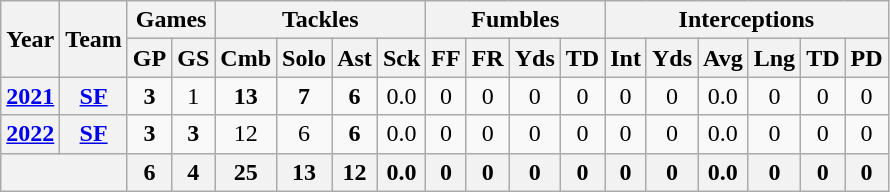<table class="wikitable" style="text-align: center;">
<tr>
<th rowspan="2">Year</th>
<th rowspan="2">Team</th>
<th colspan="2">Games</th>
<th colspan="4">Tackles</th>
<th colspan="4">Fumbles</th>
<th colspan="6">Interceptions</th>
</tr>
<tr>
<th>GP</th>
<th>GS</th>
<th>Cmb</th>
<th>Solo</th>
<th>Ast</th>
<th>Sck</th>
<th>FF</th>
<th>FR</th>
<th>Yds</th>
<th>TD</th>
<th>Int</th>
<th>Yds</th>
<th>Avg</th>
<th>Lng</th>
<th>TD</th>
<th>PD</th>
</tr>
<tr>
<th><a href='#'>2021</a></th>
<th><a href='#'>SF</a></th>
<td><strong>3</strong></td>
<td>1</td>
<td><strong>13</strong></td>
<td><strong>7</strong></td>
<td><strong>6</strong></td>
<td>0.0</td>
<td>0</td>
<td>0</td>
<td>0</td>
<td>0</td>
<td>0</td>
<td>0</td>
<td>0.0</td>
<td>0</td>
<td>0</td>
<td>0</td>
</tr>
<tr>
<th><a href='#'>2022</a></th>
<th><a href='#'>SF</a></th>
<td><strong>3</strong></td>
<td><strong>3</strong></td>
<td>12</td>
<td>6</td>
<td><strong>6</strong></td>
<td>0.0</td>
<td>0</td>
<td>0</td>
<td>0</td>
<td>0</td>
<td>0</td>
<td>0</td>
<td>0.0</td>
<td>0</td>
<td>0</td>
<td>0</td>
</tr>
<tr>
<th colspan="2"></th>
<th>6</th>
<th>4</th>
<th>25</th>
<th>13</th>
<th>12</th>
<th>0.0</th>
<th>0</th>
<th>0</th>
<th>0</th>
<th>0</th>
<th>0</th>
<th>0</th>
<th>0.0</th>
<th>0</th>
<th>0</th>
<th>0</th>
</tr>
</table>
